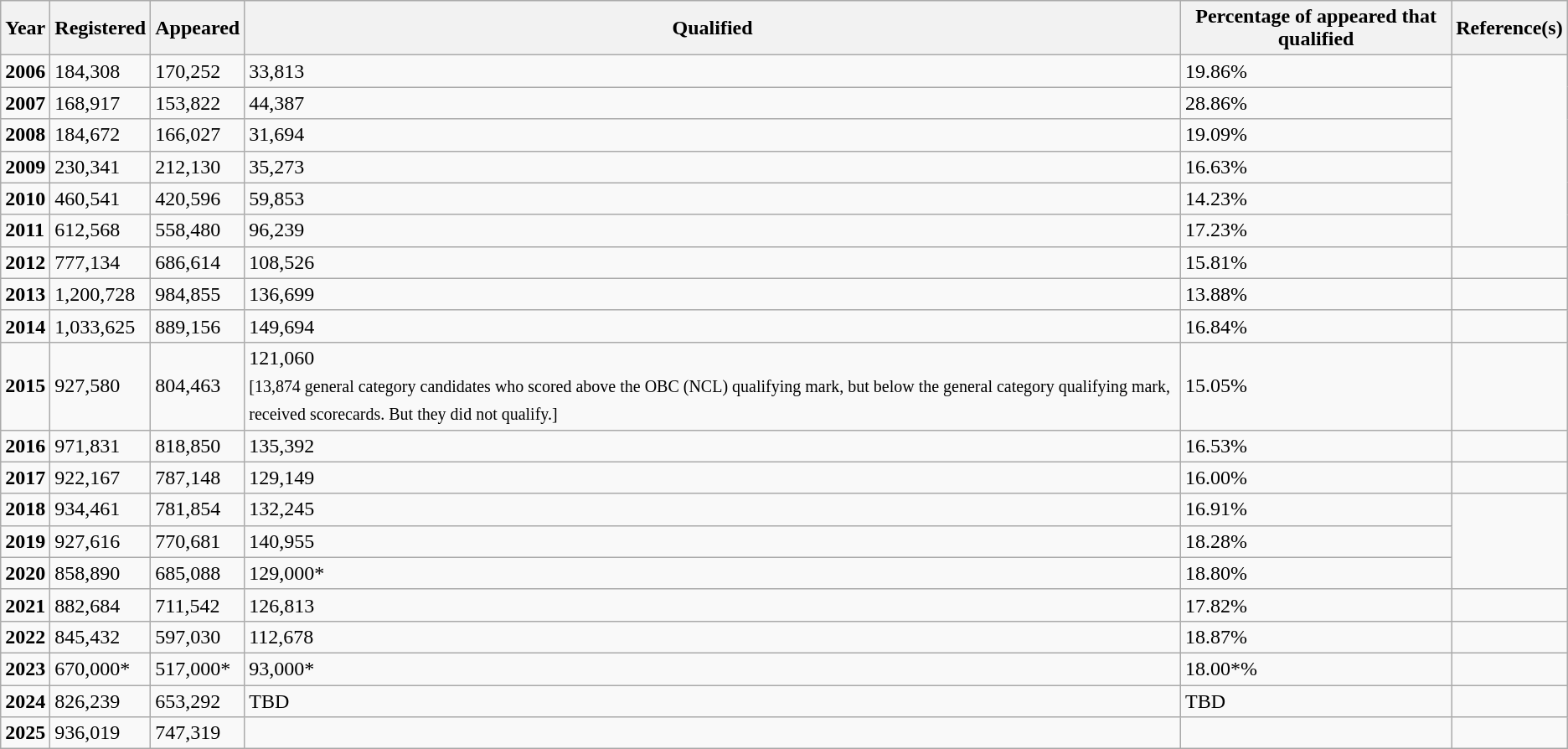<table class="wikitable collapsible sortable">
<tr>
<th>Year</th>
<th>Registered</th>
<th>Appeared</th>
<th>Qualified</th>
<th>Percentage of appeared that qualified</th>
<th>Reference(s)</th>
</tr>
<tr>
<td><strong>2006</strong></td>
<td>184,308</td>
<td>170,252</td>
<td>33,813</td>
<td>19.86%</td>
<td rowspan="6"></td>
</tr>
<tr>
<td><strong>2007</strong></td>
<td>168,917</td>
<td>153,822</td>
<td>44,387</td>
<td>28.86%</td>
</tr>
<tr>
<td><strong>2008</strong></td>
<td>184,672</td>
<td>166,027</td>
<td>31,694</td>
<td>19.09%</td>
</tr>
<tr>
<td><strong>2009</strong></td>
<td>230,341</td>
<td>212,130</td>
<td>35,273</td>
<td>16.63%</td>
</tr>
<tr>
<td><strong>2010</strong></td>
<td>460,541</td>
<td>420,596</td>
<td>59,853</td>
<td>14.23%</td>
</tr>
<tr>
<td><strong>2011</strong></td>
<td>612,568</td>
<td>558,480</td>
<td>96,239</td>
<td>17.23%</td>
</tr>
<tr>
<td><strong>2012</strong></td>
<td>777,134</td>
<td>686,614</td>
<td>108,526</td>
<td>15.81%</td>
<td></td>
</tr>
<tr>
<td><strong>2013</strong></td>
<td>1,200,728</td>
<td>984,855</td>
<td>136,699</td>
<td>13.88%</td>
<td></td>
</tr>
<tr>
<td><strong>2014</strong></td>
<td>1,033,625</td>
<td>889,156</td>
<td>149,694</td>
<td>16.84%</td>
<td></td>
</tr>
<tr>
<td><strong>2015</strong></td>
<td>927,580</td>
<td>804,463</td>
<td>121,060 <br> <sub>[13,874 general category candidates who scored above the OBC (NCL) qualifying mark, but below the general category qualifying mark, received scorecards. But they did not qualify.]</sub></td>
<td>15.05%</td>
<td></td>
</tr>
<tr>
<td><strong>2016</strong></td>
<td>971,831</td>
<td>818,850</td>
<td>135,392</td>
<td>16.53%</td>
<td></td>
</tr>
<tr>
<td><strong>2017</strong></td>
<td>922,167</td>
<td>787,148</td>
<td>129,149</td>
<td>16.00%</td>
<td></td>
</tr>
<tr>
<td><strong>2018</strong></td>
<td>934,461</td>
<td>781,854</td>
<td>132,245</td>
<td>16.91%</td>
<td rowspan="3"></td>
</tr>
<tr>
<td><strong>2019</strong></td>
<td>927,616</td>
<td>770,681</td>
<td>140,955</td>
<td>18.28%</td>
</tr>
<tr>
<td><strong>2020</strong></td>
<td>858,890</td>
<td>685,088</td>
<td>129,000*</td>
<td>18.80%</td>
</tr>
<tr>
<td><strong>2021</strong></td>
<td>882,684</td>
<td>711,542</td>
<td>126,813</td>
<td>17.82%</td>
<td></td>
</tr>
<tr>
<td><strong>2022</strong></td>
<td>845,432</td>
<td>597,030</td>
<td>112,678</td>
<td>18.87%</td>
<td></td>
</tr>
<tr>
<td><strong>2023</strong></td>
<td>670,000*</td>
<td>517,000*</td>
<td>93,000*</td>
<td>18.00*%</td>
<td></td>
</tr>
<tr>
<td><strong>2024</strong></td>
<td>826,239</td>
<td>653,292</td>
<td>TBD</td>
<td>TBD</td>
<td></td>
</tr>
<tr>
<td><strong>2025</strong></td>
<td>936,019</td>
<td>747,319</td>
<td></td>
<td></td>
<td></td>
</tr>
</table>
